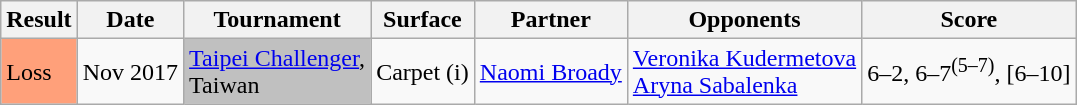<table class="sortable wikitable">
<tr>
<th>Result</th>
<th>Date</th>
<th>Tournament</th>
<th>Surface</th>
<th>Partner</th>
<th>Opponents</th>
<th>Score</th>
</tr>
<tr>
<td style="background:#ffa07a;">Loss</td>
<td>Nov 2017</td>
<td bgcolor=silver><a href='#'>Taipei Challenger</a>, <br>Taiwan</td>
<td>Carpet (i)</td>
<td> <a href='#'>Naomi Broady</a></td>
<td> <a href='#'>Veronika Kudermetova</a> <br>  <a href='#'>Aryna Sabalenka</a></td>
<td>6–2, 6–7<sup>(5–7)</sup>, [6–10]</td>
</tr>
</table>
